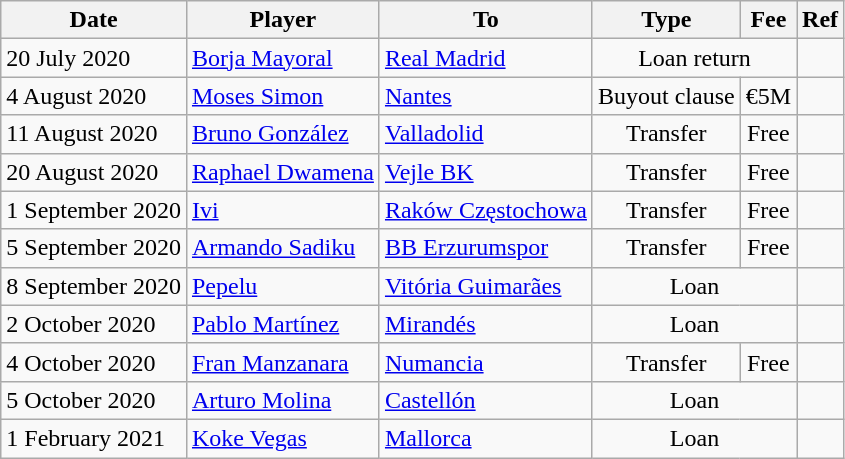<table class="wikitable">
<tr>
<th>Date</th>
<th>Player</th>
<th>To</th>
<th>Type</th>
<th>Fee</th>
<th>Ref</th>
</tr>
<tr>
<td>20 July 2020</td>
<td> <a href='#'>Borja Mayoral</a></td>
<td><a href='#'>Real Madrid</a></td>
<td align=center colspan=2>Loan return</td>
<td align=center></td>
</tr>
<tr>
<td>4 August 2020</td>
<td> <a href='#'>Moses Simon</a></td>
<td> <a href='#'>Nantes</a></td>
<td align=center>Buyout clause</td>
<td align=center>€5M</td>
<td align=center></td>
</tr>
<tr>
<td>11 August 2020</td>
<td> <a href='#'>Bruno González</a></td>
<td><a href='#'>Valladolid</a></td>
<td align=center>Transfer</td>
<td align=center>Free</td>
<td align=center></td>
</tr>
<tr>
<td>20 August 2020</td>
<td> <a href='#'>Raphael Dwamena</a></td>
<td> <a href='#'>Vejle BK</a></td>
<td align=center>Transfer</td>
<td align=center>Free</td>
<td align=center></td>
</tr>
<tr>
<td>1 September 2020</td>
<td> <a href='#'>Ivi</a></td>
<td> <a href='#'>Raków Częstochowa</a></td>
<td align=center>Transfer</td>
<td align=center>Free</td>
<td align=center></td>
</tr>
<tr>
<td>5 September 2020</td>
<td> <a href='#'>Armando Sadiku</a></td>
<td> <a href='#'>BB Erzurumspor</a></td>
<td align=center>Transfer</td>
<td align=center>Free</td>
<td align=center></td>
</tr>
<tr>
<td>8 September 2020</td>
<td> <a href='#'>Pepelu</a></td>
<td> <a href='#'>Vitória Guimarães</a></td>
<td align=center colspan=2>Loan</td>
<td align=center></td>
</tr>
<tr>
<td>2 October 2020</td>
<td> <a href='#'>Pablo Martínez</a></td>
<td><a href='#'>Mirandés</a></td>
<td align=center colspan=2>Loan</td>
<td align=center></td>
</tr>
<tr>
<td>4 October 2020</td>
<td> <a href='#'>Fran Manzanara</a></td>
<td><a href='#'>Numancia</a></td>
<td align=center>Transfer</td>
<td align=center>Free</td>
<td align=center></td>
</tr>
<tr>
<td>5 October 2020</td>
<td> <a href='#'>Arturo Molina</a></td>
<td><a href='#'>Castellón</a></td>
<td align=center colspan=2>Loan</td>
<td align=center></td>
</tr>
<tr>
<td>1 February 2021</td>
<td> <a href='#'>Koke Vegas</a></td>
<td><a href='#'>Mallorca</a></td>
<td align=center colspan=2>Loan</td>
<td align=center></td>
</tr>
</table>
